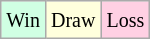<table class="wikitable">
<tr>
<td style="background:#d0ffe3;"><small>Win</small></td>
<td style="background:#ffd;"><small>Draw</small></td>
<td style="background:#ffd0e3;"><small>Loss</small></td>
</tr>
</table>
